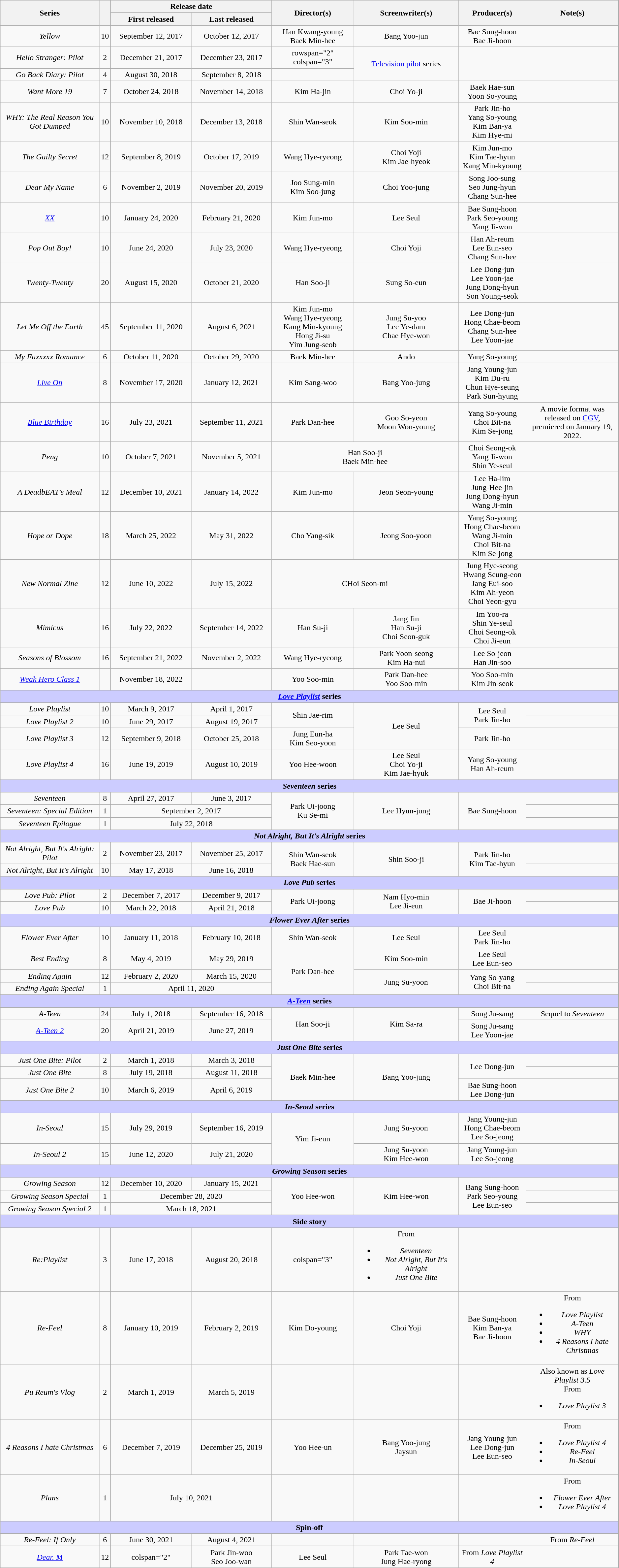<table class="wikitable" style="text-align: center" width=99%>
<tr>
<th scope="col" rowspan="2" style="width:16%;">Series</th>
<th scope="col" rowspan="2"></th>
<th colspan="2" style="width:26%;">Release date</th>
<th scope="col" rowspan="2">Director(s)</th>
<th scope="col" rowspan="2">Screenwriter(s)</th>
<th scope="col" rowspan="2">Producer(s)</th>
<th scope="col" rowspan="2" style="width:15%;">Note(s)</th>
</tr>
<tr>
<th>First released</th>
<th>Last released</th>
</tr>
<tr>
<td><em>Yellow</em><br></td>
<td>10</td>
<td>September 12, 2017</td>
<td>October 12, 2017</td>
<td>Han Kwang-young<br>Baek Min-hee</td>
<td>Bang Yoo-jun</td>
<td>Bae Sung-hoon<br>Bae Ji-hoon</td>
<td></td>
</tr>
<tr>
<td><em>Hello Stranger: Pilot</em><br></td>
<td>2</td>
<td>December 21, 2017</td>
<td>December 23, 2017</td>
<td>rowspan="2" colspan="3" </td>
<td rowspan="2"><a href='#'>Television pilot</a> series</td>
</tr>
<tr>
<td><em>Go Back Diary: Pilot</em><br></td>
<td>4</td>
<td>August 30, 2018</td>
<td>September 8, 2018</td>
</tr>
<tr>
<td><em>Want More 19</em><br></td>
<td>7</td>
<td>October 24, 2018</td>
<td>November 14, 2018</td>
<td>Kim Ha-jin</td>
<td>Choi Yo-ji</td>
<td>Baek Hae-sun<br>Yoon So-young</td>
<td></td>
</tr>
<tr>
<td><em>WHY: The Real Reason You Got Dumped</em><br></td>
<td>10</td>
<td>November 10, 2018</td>
<td>December 13, 2018</td>
<td>Shin Wan-seok</td>
<td>Kim Soo-min</td>
<td>Park Jin-ho<br>Yang So-young<br>Kim Ban-ya<br>Kim Hye-mi</td>
<td></td>
</tr>
<tr>
<td><em>The Guilty Secret</em><br></td>
<td>12</td>
<td>September 8, 2019</td>
<td>October 17, 2019</td>
<td>Wang Hye-ryeong</td>
<td>Choi Yoji<br>Kim Jae-hyeok</td>
<td>Kim Jun-mo<br>Kim Tae-hyun<br>Kang Min-kyoung</td>
<td></td>
</tr>
<tr>
<td><em>Dear My Name</em><br></td>
<td>6</td>
<td>November 2, 2019</td>
<td>November 20, 2019</td>
<td>Joo Sung-min<br>Kim Soo-jung</td>
<td>Choi Yoo-jung</td>
<td>Song Joo-sung<br>Seo Jung-hyun<br>Chang Sun-hee</td>
<td></td>
</tr>
<tr>
<td><em><a href='#'>XX</a></em><br></td>
<td>10</td>
<td>January 24, 2020</td>
<td>February 21, 2020</td>
<td>Kim Jun-mo</td>
<td>Lee Seul</td>
<td>Bae Sung-hoon<br>Park Seo-young<br>Yang Ji-won</td>
<td></td>
</tr>
<tr>
<td><em>Pop Out Boy!</em><br></td>
<td>10</td>
<td>June 24, 2020</td>
<td>July 23, 2020</td>
<td>Wang Hye-ryeong</td>
<td>Choi Yoji</td>
<td>Han Ah-reum<br>Lee Eun-seo<br>Chang Sun-hee</td>
<td></td>
</tr>
<tr>
<td><em>Twenty-Twenty</em><br></td>
<td>20</td>
<td>August 15, 2020</td>
<td>October 21, 2020</td>
<td>Han Soo-ji</td>
<td>Sung So-eun</td>
<td>Lee Dong-jun<br>Lee Yoon-jae<br>Jung Dong-hyun<br>Son Young-seok</td>
<td></td>
</tr>
<tr>
<td><em>Let Me Off the Earth</em><br></td>
<td>45</td>
<td>September 11, 2020</td>
<td>August 6, 2021</td>
<td>Kim Jun-mo<br>Wang Hye-ryeong<br>Kang Min-kyoung<br>Hong Ji-su<br>Yim Jung-seob</td>
<td>Jung Su-yoo<br>Lee Ye-dam<br>Chae Hye-won</td>
<td>Lee Dong-jun<br>Hong Chae-beom<br>Chang Sun-hee<br>Lee Yoon-jae</td>
<td></td>
</tr>
<tr>
<td><em>My Fuxxxxx Romance</em><br></td>
<td>6</td>
<td>October 11, 2020</td>
<td>October 29, 2020</td>
<td>Baek Min-hee</td>
<td>Ando</td>
<td>Yang So-young</td>
<td></td>
</tr>
<tr>
<td><em><a href='#'>Live On</a></em><br></td>
<td>8</td>
<td>November 17, 2020</td>
<td>January 12, 2021</td>
<td>Kim Sang-woo</td>
<td>Bang Yoo-jung</td>
<td>Jang Young-jun<br>Kim Du-ru<br>Chun Hye-seung<br>Park Sun-hyung</td>
<td></td>
</tr>
<tr>
<td><em><a href='#'>Blue Birthday</a></em><br></td>
<td>16</td>
<td>July 23, 2021</td>
<td>September 11, 2021</td>
<td>Park Dan-hee</td>
<td>Goo So-yeon<br>Moon Won-young</td>
<td>Yang So-young<br>Choi Bit-na<br>Kim Se-jong</td>
<td>A movie format was released on <a href='#'>CGV</a>, premiered on January 19, 2022.</td>
</tr>
<tr>
<td><em>Peng</em><br></td>
<td>10</td>
<td>October 7, 2021</td>
<td>November 5, 2021</td>
<td colspan="2">Han Soo-ji<br>Baek Min-hee</td>
<td>Choi Seong-ok<br>Yang Ji-won<br>Shin Ye-seul</td>
<td></td>
</tr>
<tr>
<td><em>A DeadbEAT's Meal</em><br></td>
<td>12</td>
<td>December 10, 2021</td>
<td>January 14, 2022</td>
<td>Kim Jun-mo</td>
<td>Jeon Seon-young</td>
<td>Lee Ha-lim<br>Jung-Hee-jin<br>Jung Dong-hyun<br>Wang Ji-min</td>
<td></td>
</tr>
<tr>
<td><em>Hope or Dope</em><br></td>
<td>18</td>
<td>March 25, 2022</td>
<td>May 31, 2022</td>
<td>Cho Yang-sik</td>
<td>Jeong Soo-yoon</td>
<td>Yang So-young<br>Hong Chae-beom<br>Wang Ji-min<br>Choi Bit-na<br>Kim Se-jong</td>
<td></td>
</tr>
<tr>
<td><em>New Normal Zine</em><br></td>
<td>12</td>
<td>June 10, 2022</td>
<td>July 15, 2022</td>
<td colspan="2">CHoi Seon-mi</td>
<td>Jung Hye-seong<br>Hwang Seung-eon<br>Jang Eui-soo<br>Kim Ah-yeon<br>Choi Yeon-gyu</td>
<td></td>
</tr>
<tr>
<td><em>Mimicus</em><br></td>
<td>16</td>
<td>July 22, 2022</td>
<td>September 14, 2022</td>
<td>Han Su-ji</td>
<td>Jang Jin<br>Han Su-ji<br>Choi Seon-guk</td>
<td>Im Yoo-ra<br>Shin Ye-seul<br>Choi Seong-ok<br>Choi Ji-eun</td>
<td></td>
</tr>
<tr>
<td><em>Seasons of Blossom</em><br></td>
<td>16</td>
<td>September 21, 2022</td>
<td>November 2, 2022</td>
<td>Wang Hye-ryeong</td>
<td>Park Yoon-seong<br>Kim Ha-nui</td>
<td>Lee So-jeon<br>Han Jin-soo</td>
<td></td>
</tr>
<tr>
<td><em><a href='#'>Weak Hero Class 1</a></em><br></td>
<td></td>
<td>November 18, 2022</td>
<td></td>
<td>Yoo Soo-min</td>
<td>Park Dan-hee<br>Yoo Soo-min</td>
<td>Yoo Soo-min<br>Kim Jin-seok</td>
<td></td>
</tr>
<tr>
<th colspan="8" style="background-color:#ccccff;"><em><a href='#'>Love Playlist</a></em> series</th>
</tr>
<tr>
<td><em>Love Playlist</em><br></td>
<td>10</td>
<td>March 9, 2017</td>
<td>April 1, 2017</td>
<td rowspan="2">Shin Jae-rim</td>
<td rowspan="3">Lee Seul</td>
<td rowspan="2">Lee Seul<br>Park Jin-ho</td>
<td></td>
</tr>
<tr>
<td><em>Love Playlist 2</em><br></td>
<td>10</td>
<td>June 29, 2017</td>
<td>August 19, 2017</td>
<td></td>
</tr>
<tr>
<td><em>Love Playlist 3</em><br></td>
<td>12</td>
<td>September 9, 2018</td>
<td>October 25, 2018</td>
<td>Jung Eun-ha<br>Kim Seo-yoon</td>
<td>Park Jin-ho</td>
<td></td>
</tr>
<tr>
<td><em>Love Playlist 4</em><br></td>
<td>16</td>
<td>June 19, 2019</td>
<td>August 10, 2019</td>
<td>Yoo Hee-woon</td>
<td>Lee Seul<br>Choi Yo-ji<br>Kim Jae-hyuk</td>
<td>Yang So-young<br>Han Ah-reum</td>
<td></td>
</tr>
<tr>
<th colspan="8" style="background-color:#ccccff;"><em>Seventeen</em> series</th>
</tr>
<tr>
<td><em>Seventeen</em><br></td>
<td>8</td>
<td>April 27, 2017</td>
<td>June 3, 2017</td>
<td rowspan="3">Park Ui-joong<br>Ku Se-mi</td>
<td rowspan="3">Lee Hyun-jung</td>
<td rowspan="3">Bae Sung-hoon</td>
<td></td>
</tr>
<tr>
<td><em>Seventeen: Special Edition</em><br></td>
<td>1</td>
<td colspan="2">September 2, 2017</td>
<td></td>
</tr>
<tr>
<td><em>Seventeen Epilogue</em><br></td>
<td>1</td>
<td colspan="2">July 22, 2018</td>
<td></td>
</tr>
<tr>
<th colspan="8" style="background-color:#ccccff;"><em>Not Alright, But It's Alright</em> series</th>
</tr>
<tr>
<td><em>Not Alright, But It's Alright: Pilot</em><br></td>
<td>2</td>
<td>November 23, 2017</td>
<td>November 25, 2017</td>
<td rowspan="2">Shin Wan-seok<br>Baek Hae-sun</td>
<td rowspan="2">Shin Soo-ji</td>
<td rowspan="2">Park Jin-ho<br>Kim Tae-hyun</td>
<td></td>
</tr>
<tr>
<td><em>Not Alright, But It's Alright</em><br></td>
<td>10</td>
<td>May 17, 2018</td>
<td>June 16, 2018</td>
<td></td>
</tr>
<tr>
<th colspan="8" style="background-color:#ccccff;"><em>Love Pub</em> series</th>
</tr>
<tr>
<td><em>Love Pub: Pilot</em><br></td>
<td>2</td>
<td>December 7, 2017</td>
<td>December 9, 2017</td>
<td rowspan="2">Park Ui-joong</td>
<td rowspan="2">Nam Hyo-min<br> Lee Ji-eun</td>
<td rowspan="2">Bae Ji-hoon</td>
<td></td>
</tr>
<tr>
<td><em>Love Pub</em><br></td>
<td>10</td>
<td>March 22, 2018</td>
<td>April 21, 2018</td>
<td></td>
</tr>
<tr>
<th colspan="8" style="background-color:#ccccff;"><em>Flower Ever After</em> series</th>
</tr>
<tr>
<td><em>Flower Ever After</em><br></td>
<td>10</td>
<td>January 11, 2018</td>
<td>February 10, 2018</td>
<td>Shin Wan-seok</td>
<td>Lee Seul</td>
<td>Lee Seul<br>Park Jin-ho</td>
<td></td>
</tr>
<tr>
<td><em>Best Ending</em><br></td>
<td>8</td>
<td>May 4, 2019</td>
<td>May 29, 2019</td>
<td rowspan="3">Park Dan-hee</td>
<td>Kim Soo-min</td>
<td>Lee Seul<br>Lee Eun-seo</td>
<td></td>
</tr>
<tr>
<td><em>Ending Again</em><br></td>
<td>12</td>
<td>February 2, 2020</td>
<td>March 15, 2020</td>
<td rowspan="2">Jung Su-yoon</td>
<td rowspan="2">Yang So-yang<br>Choi Bit-na</td>
<td></td>
</tr>
<tr>
<td><em>Ending Again Special</em><br></td>
<td>1</td>
<td colspan="2">April 11, 2020</td>
<td></td>
</tr>
<tr>
<th colspan="8" style="background-color:#ccccff;"><em><a href='#'>A-Teen</a></em> series</th>
</tr>
<tr>
<td><em>A-Teen</em><br></td>
<td>24</td>
<td>July 1, 2018</td>
<td>September 16, 2018</td>
<td rowspan="2">Han Soo-ji</td>
<td rowspan="2">Kim Sa-ra</td>
<td>Song Ju-sang</td>
<td>Sequel to <em>Seventeen</em></td>
</tr>
<tr>
<td><em><a href='#'>A-Teen 2</a></em><br></td>
<td>20</td>
<td>April 21, 2019</td>
<td>June 27, 2019</td>
<td>Song Ju-sang<br>Lee Yoon-jae</td>
<td></td>
</tr>
<tr>
<th colspan="8" style="background-color:#ccccff;"><em>Just One Bite</em> series</th>
</tr>
<tr>
<td><em>Just One Bite: Pilot</em><br></td>
<td>2</td>
<td>March 1, 2018</td>
<td>March 3, 2018</td>
<td rowspan="3">Baek Min-hee</td>
<td rowspan="3">Bang Yoo-jung</td>
<td rowspan="2">Lee Dong-jun</td>
<td></td>
</tr>
<tr>
<td><em>Just One Bite</em><br></td>
<td>8</td>
<td>July 19, 2018</td>
<td>August 11, 2018</td>
<td></td>
</tr>
<tr>
<td><em>Just One Bite 2</em><br></td>
<td>10</td>
<td>March 6, 2019</td>
<td>April 6, 2019</td>
<td>Bae Sung-hoon<br>Lee Dong-jun</td>
<td></td>
</tr>
<tr>
<th colspan="8" style="background-color:#ccccff;"><em>In-Seoul</em> series</th>
</tr>
<tr>
<td><em>In-Seoul</em><br></td>
<td>15</td>
<td>July 29, 2019</td>
<td>September 16, 2019</td>
<td rowspan="2">Yim Ji-eun</td>
<td>Jung Su-yoon</td>
<td>Jang Young-jun<br>Hong Chae-beom<br>Lee So-jeong</td>
<td></td>
</tr>
<tr>
<td><em>In-Seoul 2</em><br></td>
<td>15</td>
<td>June 12, 2020</td>
<td>July 21, 2020</td>
<td>Jung Su-yoon<br>Kim Hee-won</td>
<td>Jang Young-jun<br>Lee So-jeong</td>
<td></td>
</tr>
<tr>
<th colspan="8" style="background-color:#ccccff;"><em>Growing Season</em> series</th>
</tr>
<tr>
<td><em>Growing Season</em><br></td>
<td>12</td>
<td>December 10, 2020</td>
<td>January 15, 2021</td>
<td rowspan="3">Yoo Hee-won</td>
<td rowspan="3">Kim Hee-won</td>
<td rowspan="3">Bang Sung-hoon<br>Park Seo-young<br>Lee Eun-seo</td>
<td></td>
</tr>
<tr>
<td><em>Growing Season Special</em><br></td>
<td>1</td>
<td colspan="2">December 28, 2020</td>
<td></td>
</tr>
<tr>
<td><em>Growing Season Special 2</em><br></td>
<td>1</td>
<td colspan="2">March 18, 2021</td>
<td></td>
</tr>
<tr>
<th colspan="8" style="background-color:#ccccff;">Side story</th>
</tr>
<tr>
<td><em>Re:Playlist</em><br></td>
<td>3</td>
<td>June 17, 2018</td>
<td>August 20, 2018</td>
<td>colspan="3" </td>
<td>From<br><ul><li><em>Seventeen</em></li><li><em>Not Alright, But It's Alright </em></li><li><em>Just One Bite</em></li></ul></td>
</tr>
<tr>
<td><em>Re-Feel</em><br></td>
<td>8</td>
<td>January 10, 2019</td>
<td>February 2, 2019</td>
<td>Kim Do-young</td>
<td>Choi Yoji</td>
<td>Bae Sung-hoon<br>Kim Ban-ya<br>Bae Ji-hoon</td>
<td>From<br><ul><li><em>Love Playlist</em></li><li><em>A-Teen</em></li><li><em>WHY</em></li><li><em>4 Reasons I hate Christmas</em></li></ul></td>
</tr>
<tr>
<td><em>Pu Reum's Vlog</em><br></td>
<td>2</td>
<td>March 1, 2019</td>
<td>March 5, 2019</td>
<td></td>
<td></td>
<td></td>
<td>Also known as <em>Love Playlist 3.5</em><br>From<br><ul><li><em>Love Playlist 3</em></li></ul></td>
</tr>
<tr>
<td><em>4 Reasons I hate Christmas</em><br></td>
<td>6</td>
<td>December 7, 2019</td>
<td>December 25, 2019</td>
<td>Yoo Hee-un</td>
<td>Bang Yoo-jung<br>Jaysun</td>
<td>Jang Young-jun<br>Lee Dong-jun<br>Lee Eun-seo</td>
<td>From<br><ul><li><em>Love Playlist 4</em></li><li><em>Re-Feel</em></li><li><em>In-Seoul</em></li></ul></td>
</tr>
<tr>
<td><em>Plans</em><br></td>
<td>1</td>
<td colspan="2">July 10, 2021</td>
<td></td>
<td></td>
<td></td>
<td>From<br><ul><li><em>Flower Ever After</em></li><li><em>Love Playlist 4</em></li></ul></td>
</tr>
<tr>
<th colspan="8" style="background-color:#ccccff;">Spin-off</th>
</tr>
<tr>
<td><em>Re-Feel: If Only</em><br></td>
<td>6</td>
<td>June 30, 2021</td>
<td>August 4, 2021</td>
<td></td>
<td></td>
<td></td>
<td>From <em>Re-Feel</em></td>
</tr>
<tr>
<td><em><a href='#'>Dear. M</a></em><br></td>
<td>12</td>
<td>colspan="2" </td>
<td>Park Jin-woo<br>Seo Joo-wan</td>
<td>Lee Seul</td>
<td>Park Tae-won<br>Jung Hae-ryong</td>
<td>From <em>Love Playlist 4</em></td>
</tr>
</table>
